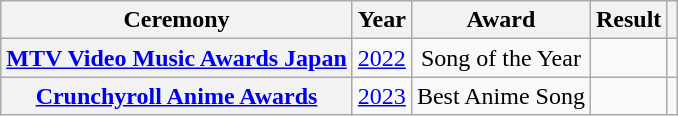<table class="wikitable sortable plainrowheaders" style=text-align:center>
<tr>
<th scope="col">Ceremony</th>
<th scope="col">Year</th>
<th scope="col">Award</th>
<th scope="col">Result</th>
<th scope="col" class="unsortable"></th>
</tr>
<tr>
<th scope="row"><a href='#'>MTV Video Music Awards Japan</a></th>
<td style="text-align:center;"><a href='#'>2022</a></td>
<td>Song of the Year</td>
<td></td>
<td></td>
</tr>
<tr>
<th scope="row"><a href='#'>Crunchyroll Anime Awards</a></th>
<td style="text-align:center;"><a href='#'>2023</a></td>
<td>Best Anime Song</td>
<td></td>
<td></td>
</tr>
</table>
